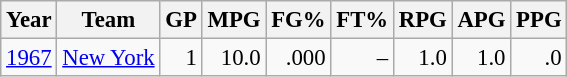<table class="wikitable sortable" style="font-size:95%; text-align:right;">
<tr>
<th>Year</th>
<th>Team</th>
<th>GP</th>
<th>MPG</th>
<th>FG%</th>
<th>FT%</th>
<th>RPG</th>
<th>APG</th>
<th>PPG</th>
</tr>
<tr>
<td style="text-align:left;"><a href='#'>1967</a></td>
<td style="text-align:left;"><a href='#'>New York</a></td>
<td>1</td>
<td>10.0</td>
<td>.000</td>
<td>–</td>
<td>1.0</td>
<td>1.0</td>
<td>.0</td>
</tr>
</table>
